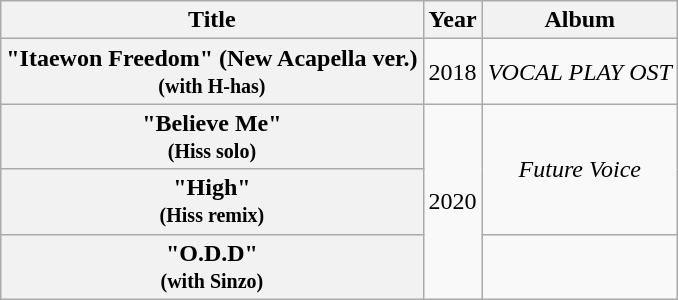<table class="wikitable plainrowheaders" style="text-align:center;">
<tr>
<th scope="col">Title</th>
<th scope="col">Year</th>
<th scope="col">Album</th>
</tr>
<tr>
<th scope="row">"Itaewon Freedom" (New Acapella ver.)<br><small>(with H-has)</small></th>
<td>2018</td>
<td><em>VOCAL PLAY OST</em></td>
</tr>
<tr>
<th scope="row">"Believe Me"<br><small>(Hiss solo)</small></th>
<td rowspan="3">2020</td>
<td rowspan="2"><em>Future Voice</em></td>
</tr>
<tr>
<th scope="row">"High"<br><small>(Hiss remix)</small></th>
</tr>
<tr>
<th scope="row">"O.D.D"<br><small>(with Sinzo)</small></th>
<td></td>
</tr>
</table>
